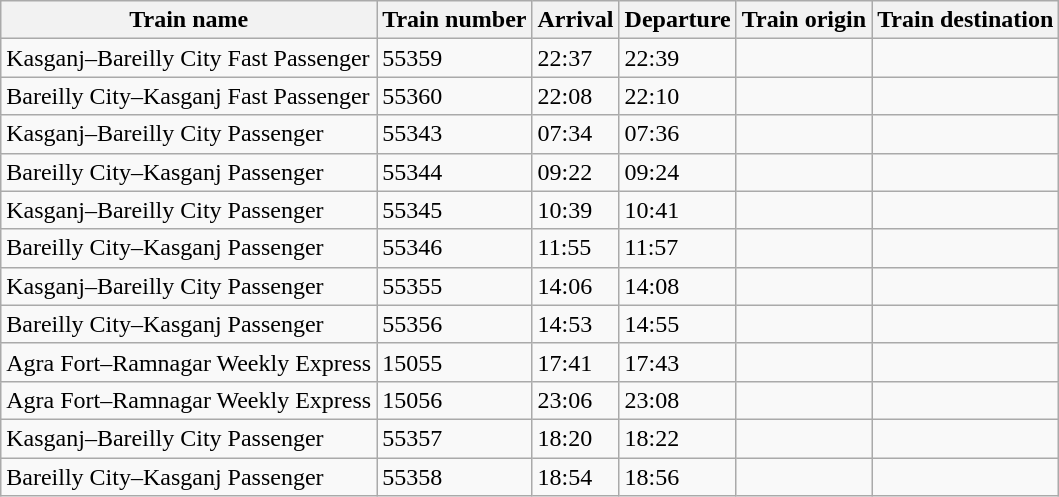<table class="wikitable">
<tr>
<th>Train name</th>
<th>Train number</th>
<th>Arrival</th>
<th>Departure</th>
<th>Train origin</th>
<th>Train destination</th>
</tr>
<tr>
<td>Kasganj–Bareilly City Fast Passenger</td>
<td>55359</td>
<td>22:37</td>
<td>22:39</td>
<td></td>
<td></td>
</tr>
<tr>
<td>Bareilly City–Kasganj Fast Passenger</td>
<td>55360</td>
<td>22:08</td>
<td>22:10</td>
<td></td>
<td></td>
</tr>
<tr>
<td>Kasganj–Bareilly City Passenger</td>
<td>55343</td>
<td>07:34</td>
<td>07:36</td>
<td></td>
<td></td>
</tr>
<tr>
<td>Bareilly City–Kasganj Passenger</td>
<td>55344</td>
<td>09:22</td>
<td>09:24</td>
<td></td>
<td></td>
</tr>
<tr>
<td>Kasganj–Bareilly City Passenger</td>
<td>55345</td>
<td>10:39</td>
<td>10:41</td>
<td></td>
<td></td>
</tr>
<tr>
<td>Bareilly City–Kasganj Passenger</td>
<td>55346</td>
<td>11:55</td>
<td>11:57</td>
<td></td>
<td></td>
</tr>
<tr>
<td>Kasganj–Bareilly City Passenger</td>
<td>55355</td>
<td>14:06</td>
<td>14:08</td>
<td></td>
<td></td>
</tr>
<tr>
<td>Bareilly City–Kasganj Passenger</td>
<td>55356</td>
<td>14:53</td>
<td>14:55</td>
<td></td>
<td></td>
</tr>
<tr>
<td>Agra Fort–Ramnagar Weekly Express</td>
<td>15055</td>
<td>17:41</td>
<td>17:43</td>
<td></td>
<td></td>
</tr>
<tr>
<td>Agra Fort–Ramnagar Weekly Express</td>
<td>15056</td>
<td>23:06</td>
<td>23:08</td>
<td></td>
<td></td>
</tr>
<tr>
<td>Kasganj–Bareilly City Passenger</td>
<td>55357</td>
<td>18:20</td>
<td>18:22</td>
<td></td>
<td></td>
</tr>
<tr>
<td>Bareilly City–Kasganj Passenger</td>
<td>55358</td>
<td>18:54</td>
<td>18:56</td>
<td></td>
<td></td>
</tr>
</table>
